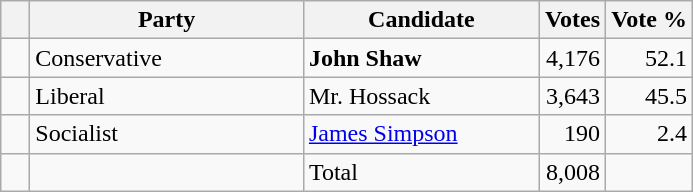<table class="wikitable">
<tr>
<th></th>
<th scope="col" width="175">Party</th>
<th scope="col" width="150">Candidate</th>
<th>Votes</th>
<th>Vote %</th>
</tr>
<tr>
<td>   </td>
<td>Conservative</td>
<td><strong>John Shaw</strong></td>
<td align=right>4,176</td>
<td align=right>52.1</td>
</tr>
<tr>
<td>   </td>
<td>Liberal</td>
<td>Mr. Hossack</td>
<td align=right>3,643</td>
<td align=right>45.5</td>
</tr>
<tr>
<td>   </td>
<td>Socialist</td>
<td><a href='#'>James Simpson</a></td>
<td align=right>190</td>
<td align=right>2.4</td>
</tr>
<tr>
<td></td>
<td></td>
<td>Total</td>
<td align=right>8,008</td>
<td></td>
</tr>
</table>
